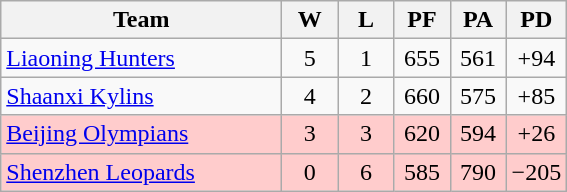<table class=wikitable style="text-align:center">
<tr>
<th width=180>Team</th>
<th width=30>W</th>
<th width=30>L</th>
<th width=30>PF</th>
<th width=30>PA</th>
<th width=30>PD</th>
</tr>
<tr style="text-align:center;">
<td style="text-align:left;"><a href='#'>Liaoning Hunters</a></td>
<td>5</td>
<td>1</td>
<td>655</td>
<td>561</td>
<td>+94</td>
</tr>
<tr style="text-align:center;">
<td style="text-align:left;"><a href='#'>Shaanxi Kylins</a></td>
<td>4</td>
<td>2</td>
<td>660</td>
<td>575</td>
<td>+85</td>
</tr>
<tr style="text-align:center;background-color:#ffcccc;">
<td style="text-align:left;"><a href='#'>Beijing Olympians</a></td>
<td>3</td>
<td>3</td>
<td>620</td>
<td>594</td>
<td>+26</td>
</tr>
<tr style="text-align:center;background-color:#ffcccc;">
<td style="text-align:left;"><a href='#'>Shenzhen Leopards</a></td>
<td>0</td>
<td>6</td>
<td>585</td>
<td>790</td>
<td>−205</td>
</tr>
</table>
